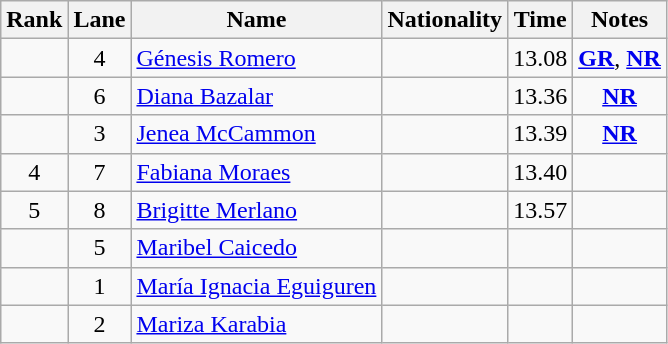<table class="wikitable sortable" style="text-align:center">
<tr>
<th>Rank</th>
<th>Lane</th>
<th>Name</th>
<th>Nationality</th>
<th>Time</th>
<th>Notes</th>
</tr>
<tr>
<td></td>
<td>4</td>
<td align=left><a href='#'>Génesis Romero</a></td>
<td align=left></td>
<td>13.08</td>
<td><strong><a href='#'>GR</a></strong>, <strong><a href='#'>NR</a></strong></td>
</tr>
<tr>
<td></td>
<td>6</td>
<td align=left><a href='#'>Diana Bazalar</a></td>
<td align=left></td>
<td>13.36</td>
<td><strong><a href='#'>NR</a></strong></td>
</tr>
<tr>
<td></td>
<td>3</td>
<td align=left><a href='#'>Jenea McCammon</a></td>
<td align=left></td>
<td>13.39</td>
<td><strong><a href='#'>NR</a></strong></td>
</tr>
<tr>
<td>4</td>
<td>7</td>
<td align=left><a href='#'>Fabiana Moraes</a></td>
<td align=left></td>
<td>13.40</td>
<td></td>
</tr>
<tr>
<td>5</td>
<td>8</td>
<td align=left><a href='#'>Brigitte Merlano</a></td>
<td align=left></td>
<td>13.57</td>
<td></td>
</tr>
<tr>
<td></td>
<td>5</td>
<td align=left><a href='#'>Maribel Caicedo</a></td>
<td align=left></td>
<td></td>
<td></td>
</tr>
<tr>
<td></td>
<td>1</td>
<td align=left><a href='#'>María Ignacia Eguiguren</a></td>
<td align=left></td>
<td></td>
<td></td>
</tr>
<tr>
<td></td>
<td>2</td>
<td align=left><a href='#'>Mariza Karabia</a></td>
<td align=left></td>
<td></td>
<td></td>
</tr>
</table>
